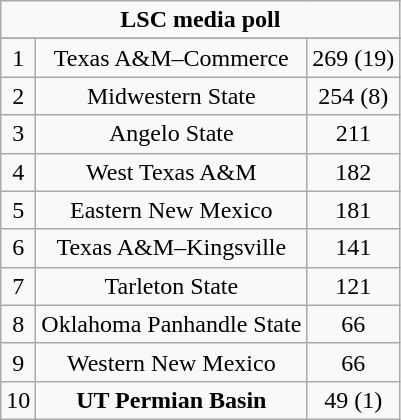<table class="wikitable" style="display: inline-table;">
<tr>
<td align="center" Colspan="3"><strong>LSC media poll</strong></td>
</tr>
<tr align="center">
</tr>
<tr align="center">
<td>1</td>
<td>Texas A&M–Commerce</td>
<td>269 (19)</td>
</tr>
<tr align="center">
<td>2</td>
<td>Midwestern State</td>
<td>254 (8)</td>
</tr>
<tr align="center">
<td>3</td>
<td>Angelo State</td>
<td>211</td>
</tr>
<tr align="center">
<td>4</td>
<td>West Texas A&M</td>
<td>182</td>
</tr>
<tr align="center">
<td>5</td>
<td>Eastern New Mexico</td>
<td>181</td>
</tr>
<tr align="center">
<td>6</td>
<td>Texas A&M–Kingsville</td>
<td>141</td>
</tr>
<tr align="center">
<td>7</td>
<td>Tarleton State</td>
<td>121</td>
</tr>
<tr align="center">
<td>8</td>
<td>Oklahoma Panhandle State</td>
<td>66</td>
</tr>
<tr align="center">
<td>9</td>
<td>Western New Mexico</td>
<td>66</td>
</tr>
<tr align="center">
<td>10</td>
<td><strong>UT Permian Basin</strong></td>
<td>49 (1)</td>
</tr>
</table>
